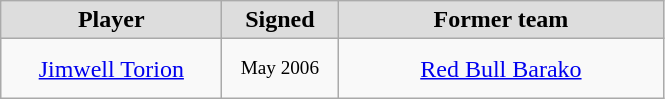<table class="wikitable" style="text-align: center">
<tr align="center" bgcolor="#dddddd">
<td style="width:140px"><strong>Player</strong></td>
<td style="width:70px"><strong>Signed</strong></td>
<td style="width:210px"><strong>Former team</strong></td>
</tr>
<tr style="height:40px">
<td><a href='#'>Jimwell Torion</a></td>
<td style="font-size: 80%">May 2006</td>
<td><a href='#'>Red Bull Barako</a></td>
</tr>
</table>
